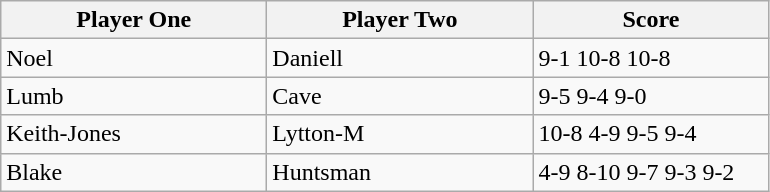<table class="wikitable">
<tr>
<th width=170>Player One</th>
<th width=170>Player Two</th>
<th width=150>Score</th>
</tr>
<tr>
<td> Noel</td>
<td> Daniell</td>
<td>9-1 10-8 10-8</td>
</tr>
<tr>
<td> Lumb</td>
<td> Cave</td>
<td>9-5 9-4 9-0</td>
</tr>
<tr>
<td> Keith-Jones</td>
<td> Lytton-M</td>
<td>10-8 4-9 9-5 9-4</td>
</tr>
<tr>
<td> Blake</td>
<td> Huntsman</td>
<td>4-9 8-10 9-7 9-3 9-2</td>
</tr>
</table>
